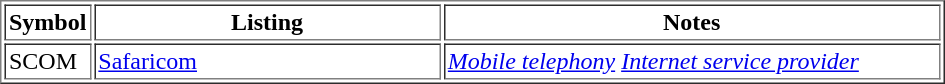<table border="1" cellpadding="2">
<tr>
<th width="50">Symbol</th>
<th width="225">Listing</th>
<th width="325">Notes</th>
</tr>
<tr>
<td>SCOM</td>
<td><a href='#'>Safaricom</a></td>
<td><em><a href='#'>Mobile telephony</a></em> <em><a href='#'>Internet service provider</a></em></td>
</tr>
</table>
